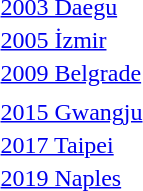<table>
<tr>
<td> <a href='#'>2003 Daegu</a></td>
<td></td>
<td></td>
<td></td>
</tr>
<tr>
<td> <a href='#'>2005 İzmir</a></td>
<td></td>
<td></td>
<td></td>
</tr>
<tr>
<td> <a href='#'>2009 Belgrade</a></td>
<td></td>
<td></td>
<td></td>
</tr>
<tr>
<td></td>
<td></td>
<td></td>
<td></td>
</tr>
<tr>
<td> <a href='#'>2015 Gwangju</a></td>
<td></td>
<td></td>
<td></td>
</tr>
<tr>
<td> <a href='#'>2017 Taipei</a></td>
<td></td>
<td></td>
<td></td>
</tr>
<tr>
<td> <a href='#'>2019 Naples</a></td>
<td></td>
<td></td>
<td></td>
</tr>
<tr>
<td></td>
<td></td>
<td></td>
<td></td>
</tr>
</table>
